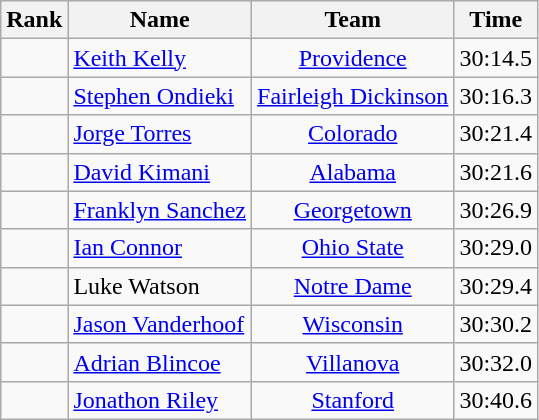<table class="wikitable sortable" style="text-align:center">
<tr>
<th>Rank</th>
<th>Name</th>
<th>Team</th>
<th>Time</th>
</tr>
<tr>
<td></td>
<td align=left> <a href='#'>Keith Kelly</a></td>
<td><a href='#'>Providence</a></td>
<td>30:14.5</td>
</tr>
<tr>
<td></td>
<td align=left> <a href='#'>Stephen Ondieki</a></td>
<td><a href='#'>Fairleigh Dickinson</a></td>
<td>30:16.3</td>
</tr>
<tr>
<td></td>
<td align=left> <a href='#'>Jorge Torres</a></td>
<td><a href='#'>Colorado</a></td>
<td>30:21.4</td>
</tr>
<tr>
<td></td>
<td align=left> <a href='#'>David Kimani</a></td>
<td><a href='#'>Alabama</a></td>
<td>30:21.6</td>
</tr>
<tr>
<td></td>
<td align=left> <a href='#'>Franklyn Sanchez</a></td>
<td><a href='#'>Georgetown</a></td>
<td>30:26.9</td>
</tr>
<tr>
<td></td>
<td align=left> <a href='#'>Ian Connor</a></td>
<td><a href='#'>Ohio State</a></td>
<td>30:29.0</td>
</tr>
<tr>
<td></td>
<td align=left> Luke Watson</td>
<td><a href='#'>Notre Dame</a></td>
<td>30:29.4</td>
</tr>
<tr>
<td></td>
<td align=left> <a href='#'>Jason Vanderhoof</a></td>
<td><a href='#'>Wisconsin</a></td>
<td>30:30.2</td>
</tr>
<tr>
<td></td>
<td align=left> <a href='#'>Adrian Blincoe</a></td>
<td><a href='#'>Villanova</a></td>
<td>30:32.0</td>
</tr>
<tr>
<td></td>
<td align=left> <a href='#'>Jonathon Riley</a></td>
<td><a href='#'>Stanford</a></td>
<td>30:40.6</td>
</tr>
</table>
